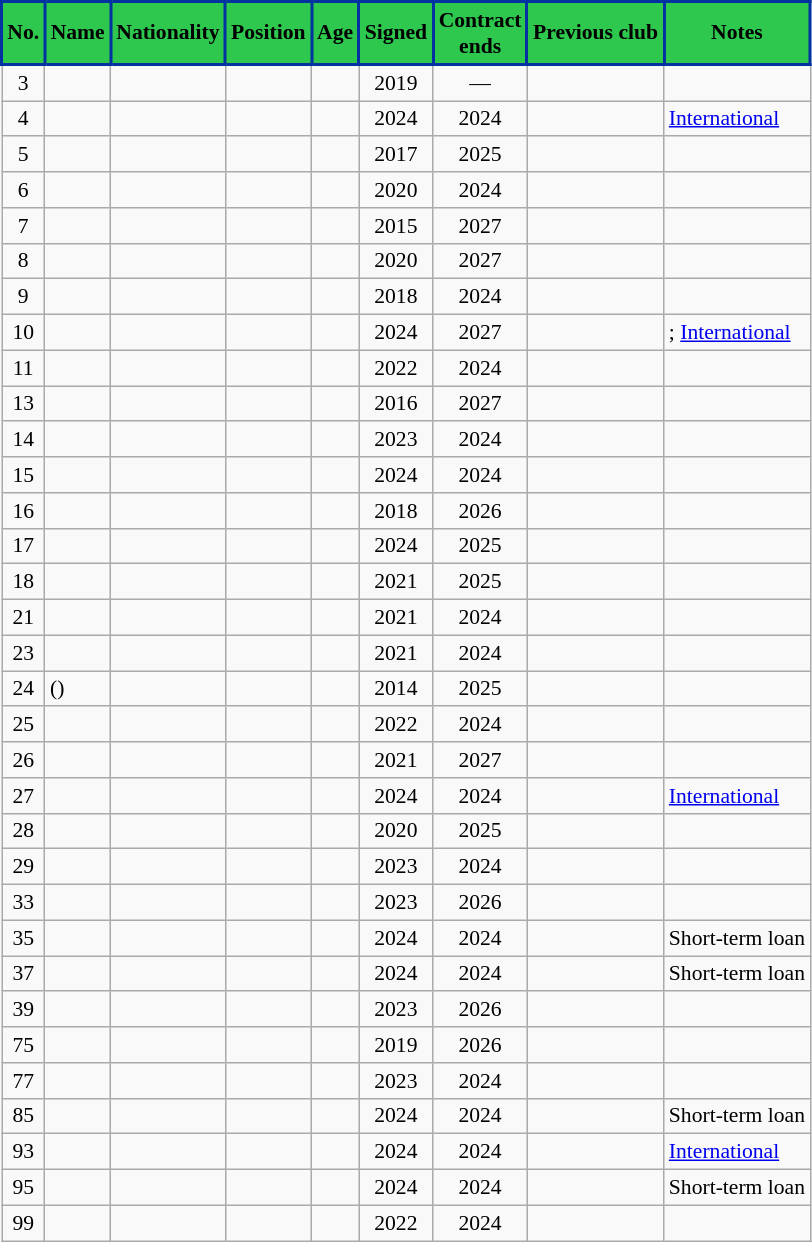<table class="wikitable sortable" style="text-align:left; font-size:90%; max-width:1100px;">
<tr>
<th style="background-color:#2DC84D; color:#000; border:2px solid #0033A0;" scope="col" data-sort-type="number">No.</th>
<th style="background-color:#2DC84D; color:#000; border:2px solid #0033A0;" scope="col">Name</th>
<th style="background-color:#2DC84D; color:#000; border:2px solid #0033A0;" scope="col">Nationality</th>
<th style="background-color:#2DC84D; color:#000; border:2px solid #0033A0;" scope="col">Position</th>
<th style="background-color:#2DC84D; color:#000; border:2px solid #0033A0;" scope="col">Age</th>
<th style="background-color:#2DC84D; color:#000; border:2px solid #0033A0;" scope="col">Signed</th>
<th style="background-color:#2DC84D; color:#000; border:2px solid #0033A0;" scope="col">Contract<br>ends</th>
<th style="background-color:#2DC84D; color:#000; border:2px solid #0033A0;" scope="col">Previous club</th>
<th style="background-color:#2DC84D; color:#000; border:2px solid #0033A0;" scope="col">Notes</th>
</tr>
<tr>
<td align=center>3</td>
<td></td>
<td></td>
<td align=center><a href='#'></a></td>
<td align=center></td>
<td align=center>2019</td>
<td align=center>—</td>
<td></td>
<td></td>
</tr>
<tr>
<td align=center>4</td>
<td></td>
<td></td>
<td align=center><a href='#'></a></td>
<td align=center></td>
<td align=center>2024</td>
<td align=center>2024</td>
<td></td>
<td><a href='#'>International</a></td>
</tr>
<tr>
<td align=center>5</td>
<td></td>
<td></td>
<td align=center><a href='#'></a></td>
<td align=center></td>
<td align=center>2017</td>
<td align=center>2025</td>
<td></td>
<td></td>
</tr>
<tr>
<td align=center>6</td>
<td></td>
<td></td>
<td align=center><a href='#'></a></td>
<td align=center></td>
<td align=center>2020</td>
<td align=center>2024</td>
<td></td>
<td></td>
</tr>
<tr>
<td align=center>7</td>
<td></td>
<td></td>
<td align=center><a href='#'></a></td>
<td align=center></td>
<td align=center>2015</td>
<td align=center>2027</td>
<td></td>
<td></td>
</tr>
<tr>
<td align=center>8</td>
<td></td>
<td></td>
<td align=center><a href='#'></a></td>
<td align=center></td>
<td align=center>2020</td>
<td align=center>2027</td>
<td></td>
<td><a href='#'></a></td>
</tr>
<tr>
<td align=center>9</td>
<td></td>
<td></td>
<td align=center><a href='#'></a></td>
<td align=center></td>
<td align=center>2018</td>
<td align=center>2024</td>
<td></td>
<td><a href='#'></a></td>
</tr>
<tr>
<td align=center>10</td>
<td></td>
<td></td>
<td align=center><a href='#'></a></td>
<td align=center></td>
<td align=center>2024</td>
<td align=center>2027</td>
<td></td>
<td><a href='#'></a>; <a href='#'>International</a></td>
</tr>
<tr>
<td align=center>11</td>
<td></td>
<td></td>
<td align=center><a href='#'></a></td>
<td align=center></td>
<td align=center>2022</td>
<td align=center>2024</td>
<td></td>
<td><a href='#'></a></td>
</tr>
<tr>
<td align=center>13</td>
<td></td>
<td></td>
<td align=center><a href='#'></a></td>
<td align=center></td>
<td align=center>2016</td>
<td align=center>2027</td>
<td></td>
<td><a href='#'></a></td>
</tr>
<tr>
<td align=center>14</td>
<td></td>
<td></td>
<td align=center><a href='#'></a></td>
<td align=center></td>
<td align=center>2023</td>
<td align=center>2024</td>
<td></td>
<td></td>
</tr>
<tr>
<td align=center>15</td>
<td></td>
<td></td>
<td align=center><a href='#'></a></td>
<td align=center></td>
<td align=center>2024</td>
<td align=center>2024</td>
<td></td>
<td></td>
</tr>
<tr>
<td align=center>16</td>
<td></td>
<td></td>
<td align=center><a href='#'></a></td>
<td align=center></td>
<td align=center>2018</td>
<td align=center>2026</td>
<td></td>
<td></td>
</tr>
<tr>
<td align=center>17</td>
<td></td>
<td></td>
<td align=center><a href='#'></a></td>
<td align=center></td>
<td align=center>2024</td>
<td align=center>2025</td>
<td></td>
<td></td>
</tr>
<tr>
<td align=center>18</td>
<td></td>
<td></td>
<td align=center><a href='#'></a></td>
<td align=center></td>
<td align=center>2021</td>
<td align=center>2025</td>
<td></td>
<td><a href='#'></a></td>
</tr>
<tr>
<td align=center>21</td>
<td></td>
<td></td>
<td align=center><a href='#'></a></td>
<td align=center></td>
<td align=center>2021</td>
<td align=center>2024</td>
<td></td>
<td><a href='#'></a></td>
</tr>
<tr>
<td align=center>23</td>
<td></td>
<td></td>
<td align=center><a href='#'></a></td>
<td align=center></td>
<td align=center>2021</td>
<td align=center>2024</td>
<td></td>
<td></td>
</tr>
<tr>
<td align=center>24</td>
<td> (<strong><a href='#'></a></strong>)</td>
<td></td>
<td align=center><a href='#'></a></td>
<td align=center></td>
<td align=center>2014</td>
<td align=center>2025</td>
<td></td>
<td></td>
</tr>
<tr>
<td align=center>25</td>
<td></td>
<td></td>
<td align=center><a href='#'></a></td>
<td align=center></td>
<td align=center>2022</td>
<td align=center>2024</td>
<td></td>
<td></td>
</tr>
<tr>
<td align=center>26</td>
<td></td>
<td></td>
<td align=center><a href='#'></a></td>
<td align=center></td>
<td align=center>2021</td>
<td align=center>2027</td>
<td></td>
<td></td>
</tr>
<tr>
<td align=center>27</td>
<td></td>
<td></td>
<td align=center><a href='#'></a></td>
<td align=center></td>
<td align=center>2024</td>
<td align=center>2024</td>
<td></td>
<td><a href='#'>International</a></td>
</tr>
<tr>
<td align=center>28</td>
<td></td>
<td></td>
<td align=center><a href='#'></a></td>
<td align=center></td>
<td align=center>2020</td>
<td align=center>2025</td>
<td></td>
<td></td>
</tr>
<tr>
<td align=center>29</td>
<td></td>
<td></td>
<td align=center><a href='#'></a></td>
<td align=center></td>
<td align=center>2023</td>
<td align=center>2024</td>
<td></td>
<td><a href='#'></a></td>
</tr>
<tr>
<td align=center>33</td>
<td></td>
<td></td>
<td align=center><a href='#'></a></td>
<td align=center></td>
<td align=center>2023</td>
<td align=center>2026</td>
<td></td>
<td><a href='#'></a></td>
</tr>
<tr>
<td align=center>35</td>
<td></td>
<td></td>
<td align=center><a href='#'></a></td>
<td align=center></td>
<td align=center>2024</td>
<td align=center>2024</td>
<td></td>
<td>Short-term loan</td>
</tr>
<tr>
<td align=center>37</td>
<td></td>
<td></td>
<td align=center><a href='#'></a></td>
<td align=center></td>
<td align=center>2024</td>
<td align=center>2024</td>
<td></td>
<td>Short-term loan</td>
</tr>
<tr>
<td align=center>39</td>
<td></td>
<td></td>
<td align=center><a href='#'></a></td>
<td align=center></td>
<td align=center>2023</td>
<td align=center>2026</td>
<td></td>
<td><a href='#'></a></td>
</tr>
<tr>
<td align=center>75</td>
<td></td>
<td></td>
<td align=center><a href='#'></a></td>
<td align=center></td>
<td align=center>2019</td>
<td align=center>2026</td>
<td></td>
<td><a href='#'></a></td>
</tr>
<tr>
<td align=center>77</td>
<td></td>
<td></td>
<td align=center><a href='#'></a></td>
<td align=center></td>
<td align=center>2023</td>
<td align=center>2024</td>
<td></td>
<td><a href='#'></a></td>
</tr>
<tr>
<td align=center>85</td>
<td></td>
<td></td>
<td align=center><a href='#'></a></td>
<td align=center></td>
<td align=center>2024</td>
<td align=center>2024</td>
<td></td>
<td>Short-term loan</td>
</tr>
<tr>
<td align=center>93</td>
<td></td>
<td></td>
<td align=center><a href='#'></a></td>
<td align=center></td>
<td align=center>2024</td>
<td align=center>2024</td>
<td></td>
<td><a href='#'>International</a></td>
</tr>
<tr>
<td align=center>95</td>
<td></td>
<td></td>
<td align=center><a href='#'></a></td>
<td align=center></td>
<td align=center>2024</td>
<td align=center>2024</td>
<td></td>
<td>Short-term loan</td>
</tr>
<tr>
<td align=center>99</td>
<td></td>
<td></td>
<td align=center><a href='#'></a></td>
<td align=center></td>
<td align=center>2022</td>
<td align=center>2024</td>
<td></td>
<td><a href='#'></a></td>
</tr>
</table>
